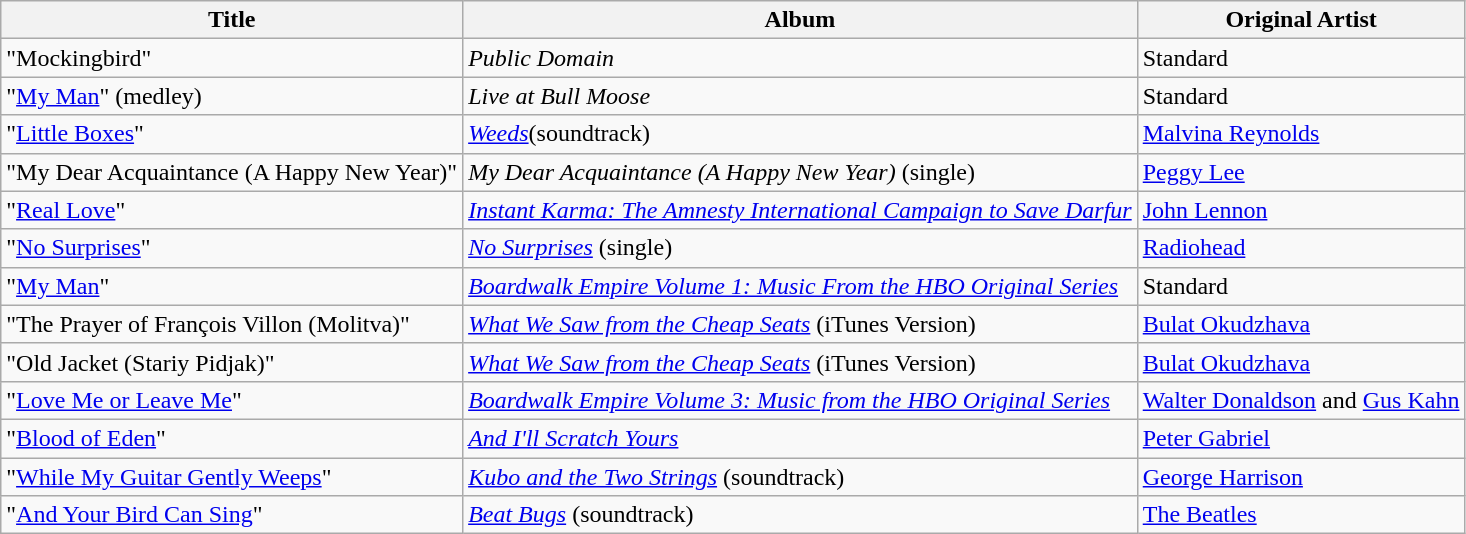<table class="wikitable">
<tr>
<th>Title</th>
<th>Album</th>
<th>Original Artist</th>
</tr>
<tr>
<td>"Mockingbird"</td>
<td><em>Public Domain</em></td>
<td>Standard</td>
</tr>
<tr>
<td>"<a href='#'>My Man</a>" (medley)</td>
<td><em>Live at Bull Moose</em></td>
<td>Standard</td>
</tr>
<tr>
<td>"<a href='#'>Little Boxes</a>"</td>
<td><em><a href='#'>Weeds</a></em><a href='#'></a>(soundtrack)</td>
<td><a href='#'>Malvina Reynolds</a></td>
</tr>
<tr>
<td>"My Dear Acquaintance (A Happy New Year)"</td>
<td><em>My Dear Acquaintance (A Happy New Year)</em> (single)</td>
<td><a href='#'>Peggy Lee</a></td>
</tr>
<tr>
<td>"<a href='#'>Real Love</a>"</td>
<td><em><a href='#'>Instant Karma: The Amnesty International Campaign to Save Darfur</a></em></td>
<td><a href='#'>John Lennon</a></td>
</tr>
<tr>
<td>"<a href='#'>No Surprises</a>"</td>
<td><em><a href='#'>No Surprises</a></em> (single)</td>
<td><a href='#'>Radiohead</a></td>
</tr>
<tr>
<td>"<a href='#'>My Man</a>"</td>
<td><em><a href='#'>Boardwalk Empire Volume 1: Music From the HBO Original Series</a></em></td>
<td>Standard</td>
</tr>
<tr>
<td>"The Prayer of François Villon (Molitva)"</td>
<td><em><a href='#'>What We Saw from the Cheap Seats</a></em> (iTunes Version)</td>
<td><a href='#'>Bulat Okudzhava</a></td>
</tr>
<tr>
<td>"Old Jacket (Stariy Pidjak)"</td>
<td><em><a href='#'>What We Saw from the Cheap Seats</a></em> (iTunes Version)</td>
<td><a href='#'>Bulat Okudzhava</a></td>
</tr>
<tr>
<td>"<a href='#'>Love Me or Leave Me</a>"</td>
<td><em><a href='#'>Boardwalk Empire Volume 3: Music from the HBO Original Series</a></em></td>
<td><a href='#'>Walter Donaldson</a> and <a href='#'>Gus Kahn</a></td>
</tr>
<tr>
<td>"<a href='#'>Blood of Eden</a>"</td>
<td><em><a href='#'>And I'll Scratch Yours</a></em></td>
<td><a href='#'>Peter Gabriel</a></td>
</tr>
<tr>
<td>"<a href='#'>While My Guitar Gently Weeps</a>"</td>
<td><em><a href='#'>Kubo and the Two Strings</a></em> (soundtrack)</td>
<td><a href='#'>George Harrison</a></td>
</tr>
<tr>
<td>"<a href='#'>And Your Bird Can Sing</a>"</td>
<td><em><a href='#'>Beat Bugs</a></em> (soundtrack)</td>
<td><a href='#'>The Beatles</a></td>
</tr>
</table>
